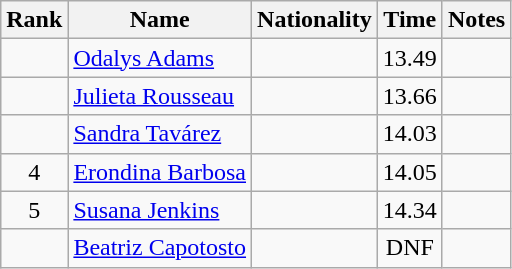<table class="wikitable sortable" style="text-align:center">
<tr>
<th>Rank</th>
<th>Name</th>
<th>Nationality</th>
<th>Time</th>
<th>Notes</th>
</tr>
<tr>
<td align=center></td>
<td align=left><a href='#'>Odalys Adams</a></td>
<td align=left></td>
<td>13.49</td>
<td></td>
</tr>
<tr>
<td align=center></td>
<td align=left><a href='#'>Julieta Rousseau</a></td>
<td align=left></td>
<td>13.66</td>
<td></td>
</tr>
<tr>
<td align=center></td>
<td align=left><a href='#'>Sandra Tavárez</a></td>
<td align=left></td>
<td>14.03</td>
<td></td>
</tr>
<tr>
<td align=center>4</td>
<td align=left><a href='#'>Erondina Barbosa</a></td>
<td align=left></td>
<td>14.05</td>
<td></td>
</tr>
<tr>
<td align=center>5</td>
<td align=left><a href='#'>Susana Jenkins</a></td>
<td align=left></td>
<td>14.34</td>
<td></td>
</tr>
<tr>
<td align=center></td>
<td align=left><a href='#'>Beatriz Capotosto</a></td>
<td align=left></td>
<td>DNF</td>
<td></td>
</tr>
</table>
